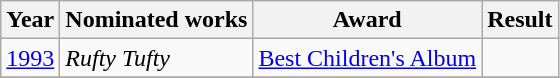<table class="wikitable">
<tr>
<th>Year</th>
<th>Nominated works</th>
<th>Award</th>
<th>Result</th>
</tr>
<tr>
<td><a href='#'>1993</a></td>
<td><em>Rufty Tufty</em></td>
<td><a href='#'>Best Children's Album</a></td>
<td></td>
</tr>
<tr>
</tr>
</table>
